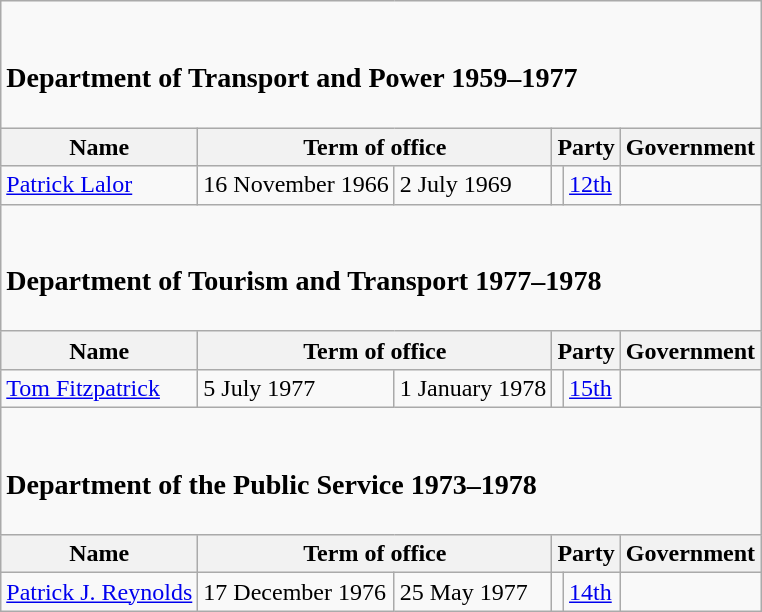<table class="wikitable">
<tr>
<td colspan=6><br><h3>Department of Transport and Power 1959–1977</h3></td>
</tr>
<tr>
<th>Name</th>
<th colspan=2>Term of office</th>
<th colspan=2>Party</th>
<th>Government</th>
</tr>
<tr>
<td><a href='#'>Patrick Lalor</a></td>
<td>16 November 1966</td>
<td>2 July 1969</td>
<td></td>
<td><a href='#'>12th</a></td>
</tr>
<tr>
<td colspan=6><br><h3>Department of Tourism and Transport 1977–1978</h3></td>
</tr>
<tr>
<th>Name</th>
<th colspan=2>Term of office</th>
<th colspan=2>Party</th>
<th>Government</th>
</tr>
<tr>
<td><a href='#'>Tom Fitzpatrick</a></td>
<td>5 July 1977</td>
<td>1 January 1978</td>
<td></td>
<td><a href='#'>15th</a></td>
</tr>
<tr>
<td colspan=6><br><h3>Department of the Public Service 1973–1978</h3></td>
</tr>
<tr>
<th>Name</th>
<th colspan=2>Term of office</th>
<th colspan=2>Party</th>
<th>Government</th>
</tr>
<tr>
<td><a href='#'>Patrick J. Reynolds</a></td>
<td>17 December 1976</td>
<td>25 May 1977</td>
<td></td>
<td><a href='#'>14th</a></td>
</tr>
</table>
